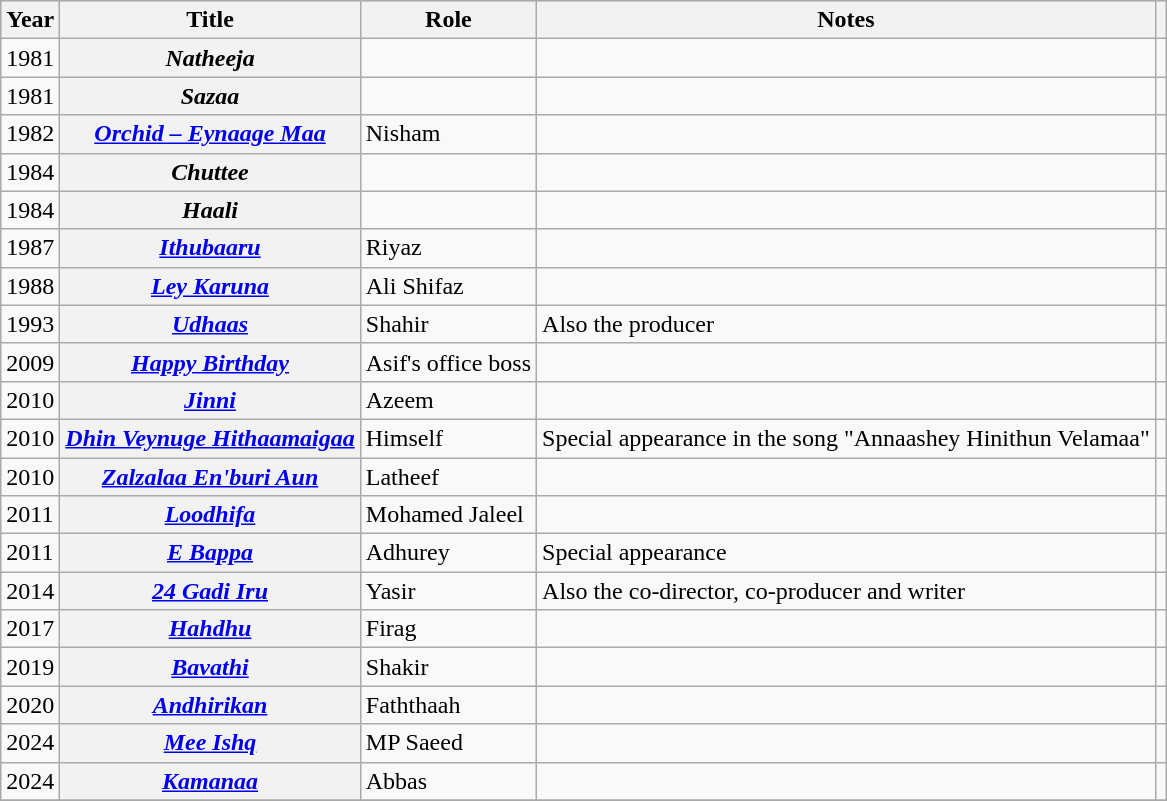<table class="wikitable sortable plainrowheaders">
<tr style="background:#ccc; text-align:center;">
<th scope="col">Year</th>
<th scope="col">Title</th>
<th scope="col">Role</th>
<th scope="col">Notes</th>
<th scope="col" class="unsortable"></th>
</tr>
<tr>
<td>1981</td>
<th scope="row"><em>Natheeja</em></th>
<td></td>
<td></td>
<td style="text-align: center;"></td>
</tr>
<tr>
<td>1981</td>
<th scope="row"><em>Sazaa</em></th>
<td></td>
<td></td>
<td style="text-align: center;"></td>
</tr>
<tr>
<td>1982</td>
<th scope="row"><em><a href='#'>Orchid – Eynaage Maa</a></em></th>
<td>Nisham</td>
<td></td>
<td style="text-align: center;"></td>
</tr>
<tr>
<td>1984</td>
<th scope="row"><em>Chuttee</em></th>
<td></td>
<td></td>
<td style="text-align: center;"></td>
</tr>
<tr>
<td>1984</td>
<th scope="row"><em>Haali</em></th>
<td></td>
<td></td>
<td style="text-align: center;"></td>
</tr>
<tr>
<td>1987</td>
<th scope="row"><em><a href='#'>Ithubaaru</a></em></th>
<td>Riyaz</td>
<td></td>
<td style="text-align: center;"></td>
</tr>
<tr>
<td>1988</td>
<th scope="row"><em><a href='#'>Ley Karuna</a></em></th>
<td>Ali Shifaz</td>
<td></td>
<td style="text-align: center;"></td>
</tr>
<tr>
<td>1993</td>
<th scope="row"><em><a href='#'>Udhaas</a></em></th>
<td>Shahir</td>
<td>Also the producer</td>
<td style="text-align: center;"></td>
</tr>
<tr>
<td>2009</td>
<th scope="row"><em><a href='#'>Happy Birthday</a></em></th>
<td>Asif's office boss</td>
<td></td>
<td style="text-align: center;"></td>
</tr>
<tr>
<td>2010</td>
<th scope="row"><em><a href='#'>Jinni</a></em></th>
<td>Azeem</td>
<td></td>
<td style="text-align: center;"></td>
</tr>
<tr>
<td>2010</td>
<th scope="row"><em><a href='#'>Dhin Veynuge Hithaamaigaa</a></em></th>
<td>Himself</td>
<td>Special appearance in the song "Annaashey Hinithun Velamaa"</td>
<td style="text-align: center;"></td>
</tr>
<tr>
<td>2010</td>
<th scope="row"><em><a href='#'>Zalzalaa En'buri Aun</a></em></th>
<td>Latheef</td>
<td></td>
<td style="text-align: center;"></td>
</tr>
<tr>
<td>2011</td>
<th scope="row"><em><a href='#'>Loodhifa</a></em></th>
<td>Mohamed Jaleel</td>
<td></td>
<td style="text-align: center;"></td>
</tr>
<tr>
<td>2011</td>
<th scope="row"><em><a href='#'>E Bappa</a></em></th>
<td>Adhurey</td>
<td>Special appearance</td>
<td style="text-align: center;"></td>
</tr>
<tr>
<td>2014</td>
<th scope="row"><em><a href='#'>24 Gadi Iru</a></em></th>
<td>Yasir</td>
<td>Also the co-director, co-producer and writer</td>
<td style="text-align: center;"></td>
</tr>
<tr>
<td>2017</td>
<th scope="row"><em><a href='#'>Hahdhu</a></em></th>
<td>Firag</td>
<td></td>
<td style="text-align: center;"></td>
</tr>
<tr>
<td>2019</td>
<th scope="row"><em><a href='#'>Bavathi</a></em></th>
<td>Shakir</td>
<td></td>
<td style="text-align: center;"></td>
</tr>
<tr>
<td>2020</td>
<th scope="row"><em><a href='#'>Andhirikan</a></em></th>
<td>Faththaah</td>
<td></td>
<td style="text-align: center;"></td>
</tr>
<tr>
<td>2024</td>
<th scope="row"><em><a href='#'>Mee Ishq</a></em></th>
<td>MP Saeed</td>
<td></td>
<td style="text-align: center;"></td>
</tr>
<tr>
<td>2024</td>
<th scope="row"><em><a href='#'>Kamanaa</a></em></th>
<td>Abbas</td>
<td></td>
<td style="text-align: center;"></td>
</tr>
<tr>
</tr>
</table>
